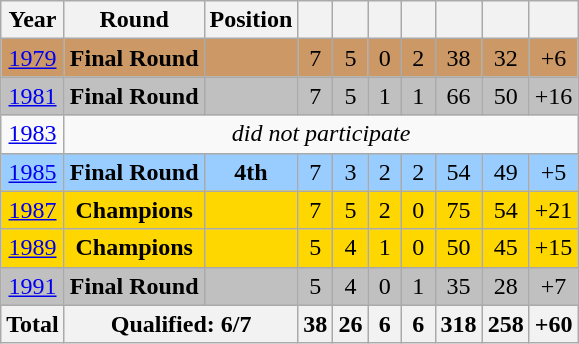<table class="wikitable" style="text-align: center;">
<tr>
<th>Year</th>
<th>Round</th>
<th>Position</th>
<th width="15"></th>
<th width="15"></th>
<th width="15"></th>
<th width="15"></th>
<th></th>
<th></th>
<th></th>
</tr>
<tr style="background:#c96;">
<td> <a href='#'>1979</a></td>
<td><strong>Final Round</strong></td>
<td></td>
<td>7</td>
<td>5</td>
<td>0</td>
<td>2</td>
<td>38</td>
<td>32</td>
<td>+6</td>
</tr>
<tr style="background:silver;">
<td> <a href='#'>1981</a></td>
<td><strong>Final Round</strong></td>
<td></td>
<td>7</td>
<td>5</td>
<td>1</td>
<td>1</td>
<td>66</td>
<td>50</td>
<td>+16</td>
</tr>
<tr>
<td> <a href='#'>1983</a></td>
<td colspan="9"><em>did not participate</em></td>
</tr>
<tr style="background:#9acdff;">
<td> <a href='#'>1985</a></td>
<td><strong>Final Round</strong></td>
<td><strong>4th</strong></td>
<td>7</td>
<td>3</td>
<td>2</td>
<td>2</td>
<td>54</td>
<td>49</td>
<td>+5</td>
</tr>
<tr style="background:gold;">
<td> <a href='#'>1987</a></td>
<td><strong>Champions</strong></td>
<td></td>
<td>7</td>
<td>5</td>
<td>2</td>
<td>0</td>
<td>75</td>
<td>54</td>
<td>+21</td>
</tr>
<tr style="background:gold;">
<td> <a href='#'>1989</a></td>
<td><strong>Champions</strong></td>
<td></td>
<td>5</td>
<td>4</td>
<td>1</td>
<td>0</td>
<td>50</td>
<td>45</td>
<td>+15</td>
</tr>
<tr style="background:silver;">
<td> <a href='#'>1991</a></td>
<td><strong>Final Round</strong></td>
<td></td>
<td>5</td>
<td>4</td>
<td>0</td>
<td>1</td>
<td>35</td>
<td>28</td>
<td>+7</td>
</tr>
<tr>
<th>Total</th>
<th colspan="2">Qualified: 6/7</th>
<th>38</th>
<th>26</th>
<th>6</th>
<th>6</th>
<th>318</th>
<th>258</th>
<th>+60</th>
</tr>
</table>
